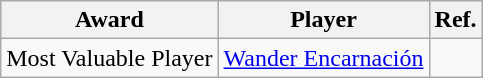<table class="wikitable">
<tr>
<th>Award</th>
<th>Player</th>
<th>Ref.</th>
</tr>
<tr>
<td scope="row">Most Valuable Player</td>
<td> <a href='#'>Wander Encarnación</a></td>
<td align=center></td>
</tr>
</table>
